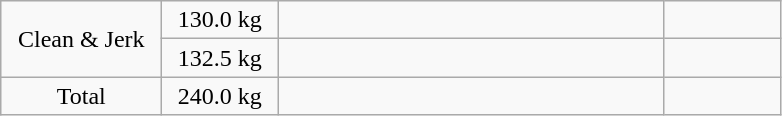<table class = "wikitable" style="text-align:center;">
<tr>
<td rowspan=2 width=100>Clean & Jerk</td>
<td width=70>130.0 kg</td>
<td width=250 align=left></td>
<td width=70></td>
</tr>
<tr>
<td>132.5 kg</td>
<td align=left></td>
<td></td>
</tr>
<tr>
<td>Total</td>
<td>240.0 kg</td>
<td align=left></td>
<td></td>
</tr>
</table>
